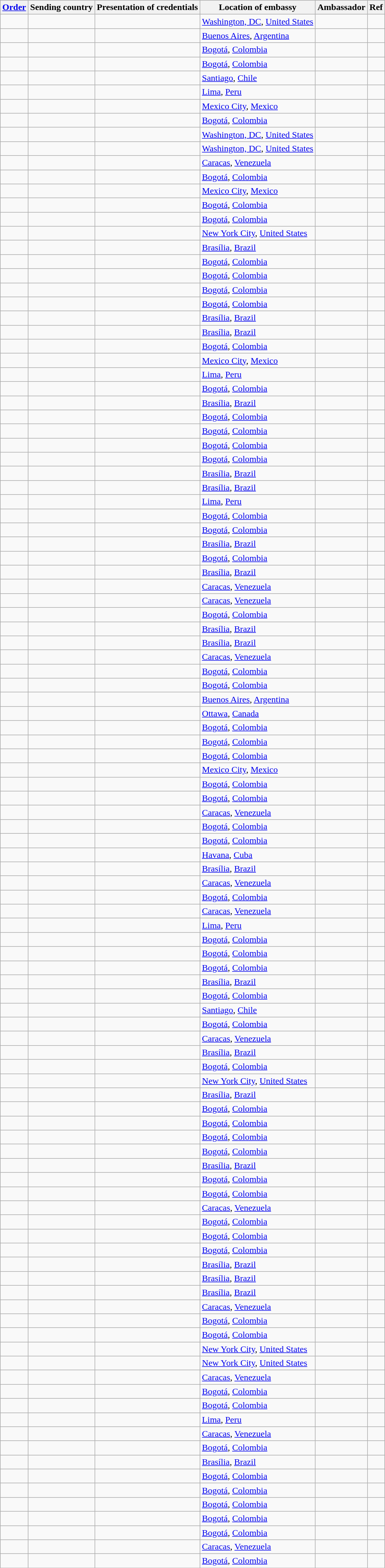<table class="wikitable sortable">
<tr>
<th><a href='#'>Order</a></th>
<th>Sending country</th>
<th>Presentation of credentials</th>
<th>Location of embassy</th>
<th>Ambassador</th>
<th class="unsortable">Ref</th>
</tr>
<tr>
<td></td>
<td></td>
<td></td>
<td><a href='#'>Washington, DC</a>, <a href='#'>United States</a></td>
<td></td>
<td></td>
</tr>
<tr>
<td></td>
<td></td>
<td></td>
<td><a href='#'>Buenos Aires</a>, <a href='#'>Argentina</a></td>
<td></td>
<td></td>
</tr>
<tr>
<td></td>
<td></td>
<td></td>
<td><a href='#'>Bogotá</a>, <a href='#'>Colombia</a></td>
<td></td>
<td></td>
</tr>
<tr>
<td></td>
<td></td>
<td></td>
<td><a href='#'>Bogotá</a>, <a href='#'>Colombia</a></td>
<td></td>
<td></td>
</tr>
<tr>
<td></td>
<td></td>
<td></td>
<td><a href='#'>Santiago</a>, <a href='#'>Chile</a></td>
<td></td>
<td></td>
</tr>
<tr>
<td></td>
<td></td>
<td></td>
<td><a href='#'>Lima</a>, <a href='#'>Peru</a></td>
<td></td>
<td></td>
</tr>
<tr>
<td></td>
<td></td>
<td></td>
<td><a href='#'>Mexico City</a>, <a href='#'>Mexico</a></td>
<td></td>
<td></td>
</tr>
<tr>
<td></td>
<td></td>
<td></td>
<td><a href='#'>Bogotá</a>, <a href='#'>Colombia</a></td>
<td><em></em> </td>
<td></td>
</tr>
<tr>
<td></td>
<td></td>
<td></td>
<td><a href='#'>Washington, DC</a>, <a href='#'>United States</a></td>
<td></td>
<td></td>
</tr>
<tr>
<td></td>
<td></td>
<td></td>
<td><a href='#'>Washington, DC</a>, <a href='#'>United States</a></td>
<td></td>
<td></td>
</tr>
<tr>
<td></td>
<td></td>
<td></td>
<td><a href='#'>Caracas</a>, <a href='#'>Venezuela</a></td>
<td></td>
<td></td>
</tr>
<tr>
<td></td>
<td></td>
<td></td>
<td><a href='#'>Bogotá</a>, <a href='#'>Colombia</a></td>
<td></td>
<td></td>
</tr>
<tr>
<td></td>
<td></td>
<td></td>
<td><a href='#'>Mexico City</a>, <a href='#'>Mexico</a></td>
<td></td>
<td></td>
</tr>
<tr>
<td></td>
<td></td>
<td></td>
<td><a href='#'>Bogotá</a>, <a href='#'>Colombia</a></td>
<td></td>
<td></td>
</tr>
<tr>
<td></td>
<td></td>
<td></td>
<td><a href='#'>Bogotá</a>, <a href='#'>Colombia</a></td>
<td></td>
<td></td>
</tr>
<tr>
<td></td>
<td></td>
<td></td>
<td><a href='#'>New York City</a>, <a href='#'>United States</a></td>
<td></td>
<td></td>
</tr>
<tr>
<td></td>
<td></td>
<td></td>
<td><a href='#'>Brasília</a>, <a href='#'>Brazil</a></td>
<td></td>
<td></td>
</tr>
<tr>
<td></td>
<td></td>
<td></td>
<td><a href='#'>Bogotá</a>, <a href='#'>Colombia</a></td>
<td></td>
<td></td>
</tr>
<tr>
<td></td>
<td></td>
<td></td>
<td><a href='#'>Bogotá</a>, <a href='#'>Colombia</a></td>
<td><em></em> </td>
<td></td>
</tr>
<tr>
<td></td>
<td></td>
<td></td>
<td><a href='#'>Bogotá</a>, <a href='#'>Colombia</a></td>
<td></td>
<td></td>
</tr>
<tr>
<td></td>
<td></td>
<td></td>
<td><a href='#'>Bogotá</a>, <a href='#'>Colombia</a></td>
<td></td>
<td></td>
</tr>
<tr>
<td></td>
<td></td>
<td></td>
<td><a href='#'>Brasília</a>, <a href='#'>Brazil</a></td>
<td></td>
<td></td>
</tr>
<tr>
<td></td>
<td></td>
<td></td>
<td><a href='#'>Brasília</a>, <a href='#'>Brazil</a></td>
<td></td>
<td></td>
</tr>
<tr>
<td></td>
<td></td>
<td></td>
<td><a href='#'>Bogotá</a>, <a href='#'>Colombia</a></td>
<td></td>
<td></td>
</tr>
<tr>
<td></td>
<td></td>
<td></td>
<td><a href='#'>Mexico City</a>, <a href='#'>Mexico</a></td>
<td></td>
<td></td>
</tr>
<tr>
<td></td>
<td></td>
<td></td>
<td><a href='#'>Lima</a>, <a href='#'>Peru</a></td>
<td></td>
<td></td>
</tr>
<tr>
<td></td>
<td></td>
<td></td>
<td><a href='#'>Bogotá</a>, <a href='#'>Colombia</a></td>
<td><em></em> </td>
<td></td>
</tr>
<tr>
<td></td>
<td></td>
<td></td>
<td><a href='#'>Brasília</a>, <a href='#'>Brazil</a></td>
<td></td>
<td></td>
</tr>
<tr>
<td></td>
<td></td>
<td></td>
<td><a href='#'>Bogotá</a>, <a href='#'>Colombia</a></td>
<td></td>
<td></td>
</tr>
<tr>
<td></td>
<td></td>
<td></td>
<td><a href='#'>Bogotá</a>, <a href='#'>Colombia</a></td>
<td></td>
<td></td>
</tr>
<tr>
<td></td>
<td></td>
<td></td>
<td><a href='#'>Bogotá</a>, <a href='#'>Colombia</a></td>
<td></td>
<td></td>
</tr>
<tr>
<td></td>
<td></td>
<td></td>
<td><a href='#'>Bogotá</a>, <a href='#'>Colombia</a></td>
<td></td>
<td></td>
</tr>
<tr>
<td></td>
<td></td>
<td></td>
<td><a href='#'>Brasília</a>, <a href='#'>Brazil</a></td>
<td></td>
<td></td>
</tr>
<tr>
<td></td>
<td></td>
<td></td>
<td><a href='#'>Brasília</a>, <a href='#'>Brazil</a></td>
<td></td>
<td></td>
</tr>
<tr>
<td></td>
<td></td>
<td></td>
<td><a href='#'>Lima</a>, <a href='#'>Peru</a></td>
<td></td>
<td></td>
</tr>
<tr>
<td></td>
<td></td>
<td></td>
<td><a href='#'>Bogotá</a>, <a href='#'>Colombia</a></td>
<td><em></em> </td>
<td></td>
</tr>
<tr>
<td></td>
<td></td>
<td></td>
<td><a href='#'>Bogotá</a>, <a href='#'>Colombia</a></td>
<td></td>
<td></td>
</tr>
<tr>
<td></td>
<td></td>
<td></td>
<td><a href='#'>Brasília</a>, <a href='#'>Brazil</a></td>
<td></td>
<td></td>
</tr>
<tr>
<td></td>
<td></td>
<td></td>
<td><a href='#'>Bogotá</a>, <a href='#'>Colombia</a></td>
<td></td>
<td></td>
</tr>
<tr>
<td></td>
<td></td>
<td></td>
<td><a href='#'>Brasília</a>, <a href='#'>Brazil</a></td>
<td></td>
<td></td>
</tr>
<tr>
<td></td>
<td></td>
<td></td>
<td><a href='#'>Caracas</a>, <a href='#'>Venezuela</a></td>
<td></td>
<td></td>
</tr>
<tr>
<td></td>
<td></td>
<td></td>
<td><a href='#'>Caracas</a>, <a href='#'>Venezuela</a></td>
<td></td>
<td></td>
</tr>
<tr>
<td></td>
<td></td>
<td></td>
<td><a href='#'>Bogotá</a>, <a href='#'>Colombia</a></td>
<td></td>
<td></td>
</tr>
<tr>
<td></td>
<td></td>
<td></td>
<td><a href='#'>Brasília</a>, <a href='#'>Brazil</a></td>
<td></td>
<td></td>
</tr>
<tr>
<td></td>
<td></td>
<td></td>
<td><a href='#'>Brasília</a>, <a href='#'>Brazil</a></td>
<td></td>
<td></td>
</tr>
<tr>
<td></td>
<td></td>
<td></td>
<td><a href='#'>Caracas</a>, <a href='#'>Venezuela</a></td>
<td></td>
<td></td>
</tr>
<tr>
<td></td>
<td></td>
<td></td>
<td><a href='#'>Bogotá</a>, <a href='#'>Colombia</a></td>
<td></td>
<td></td>
</tr>
<tr>
<td></td>
<td></td>
<td></td>
<td><a href='#'>Bogotá</a>, <a href='#'>Colombia</a></td>
<td></td>
<td></td>
</tr>
<tr>
<td></td>
<td></td>
<td></td>
<td><a href='#'>Buenos Aires</a>, <a href='#'>Argentina</a></td>
<td></td>
<td></td>
</tr>
<tr>
<td></td>
<td></td>
<td></td>
<td><a href='#'>Ottawa</a>, <a href='#'>Canada</a></td>
<td></td>
<td></td>
</tr>
<tr>
<td></td>
<td></td>
<td></td>
<td><a href='#'>Bogotá</a>, <a href='#'>Colombia</a></td>
<td></td>
<td></td>
</tr>
<tr>
<td></td>
<td></td>
<td></td>
<td><a href='#'>Bogotá</a>, <a href='#'>Colombia</a></td>
<td></td>
<td></td>
</tr>
<tr>
<td></td>
<td></td>
<td></td>
<td><a href='#'>Bogotá</a>, <a href='#'>Colombia</a></td>
<td><em></em> </td>
<td></td>
</tr>
<tr>
<td></td>
<td></td>
<td></td>
<td><a href='#'>Mexico City</a>, <a href='#'>Mexico</a></td>
<td></td>
<td></td>
</tr>
<tr>
<td></td>
<td></td>
<td></td>
<td><a href='#'>Bogotá</a>, <a href='#'>Colombia</a></td>
<td></td>
<td></td>
</tr>
<tr>
<td></td>
<td></td>
<td></td>
<td><a href='#'>Bogotá</a>, <a href='#'>Colombia</a></td>
<td></td>
<td></td>
</tr>
<tr>
<td></td>
<td></td>
<td></td>
<td><a href='#'>Caracas</a>, <a href='#'>Venezuela</a></td>
<td></td>
<td></td>
</tr>
<tr>
<td></td>
<td></td>
<td></td>
<td><a href='#'>Bogotá</a>, <a href='#'>Colombia</a></td>
<td><em></em> </td>
<td></td>
</tr>
<tr>
<td></td>
<td></td>
<td></td>
<td><a href='#'>Bogotá</a>, <a href='#'>Colombia</a></td>
<td></td>
<td></td>
</tr>
<tr>
<td></td>
<td></td>
<td></td>
<td><a href='#'>Havana</a>, <a href='#'>Cuba</a></td>
<td></td>
<td></td>
</tr>
<tr>
<td></td>
<td></td>
<td></td>
<td><a href='#'>Brasília</a>, <a href='#'>Brazil</a></td>
<td></td>
<td></td>
</tr>
<tr>
<td></td>
<td></td>
<td></td>
<td><a href='#'>Caracas</a>, <a href='#'>Venezuela</a></td>
<td></td>
<td></td>
</tr>
<tr>
<td></td>
<td></td>
<td></td>
<td><a href='#'>Bogotá</a>, <a href='#'>Colombia</a></td>
<td><em></em> </td>
<td></td>
</tr>
<tr>
<td></td>
<td></td>
<td></td>
<td><a href='#'>Caracas</a>, <a href='#'>Venezuela</a></td>
<td></td>
<td></td>
</tr>
<tr>
<td></td>
<td></td>
<td></td>
<td><a href='#'>Lima</a>, <a href='#'>Peru</a></td>
<td></td>
<td></td>
</tr>
<tr>
<td></td>
<td></td>
<td></td>
<td><a href='#'>Bogotá</a>, <a href='#'>Colombia</a></td>
<td></td>
<td></td>
</tr>
<tr>
<td></td>
<td></td>
<td></td>
<td><a href='#'>Bogotá</a>, <a href='#'>Colombia</a></td>
<td></td>
<td></td>
</tr>
<tr>
<td></td>
<td></td>
<td></td>
<td><a href='#'>Bogotá</a>, <a href='#'>Colombia</a></td>
<td></td>
<td></td>
</tr>
<tr>
<td></td>
<td></td>
<td></td>
<td><a href='#'>Brasília</a>, <a href='#'>Brazil</a></td>
<td></td>
<td></td>
</tr>
<tr>
<td></td>
<td></td>
<td></td>
<td><a href='#'>Bogotá</a>, <a href='#'>Colombia</a></td>
<td></td>
<td></td>
</tr>
<tr>
<td></td>
<td></td>
<td></td>
<td><a href='#'>Santiago</a>, <a href='#'>Chile</a></td>
<td></td>
<td></td>
</tr>
<tr>
<td></td>
<td></td>
<td></td>
<td><a href='#'>Bogotá</a>, <a href='#'>Colombia</a></td>
<td></td>
<td></td>
</tr>
<tr>
<td></td>
<td></td>
<td></td>
<td><a href='#'>Caracas</a>, <a href='#'>Venezuela</a></td>
<td></td>
<td></td>
</tr>
<tr>
<td></td>
<td></td>
<td></td>
<td><a href='#'>Brasília</a>, <a href='#'>Brazil</a></td>
<td></td>
<td></td>
</tr>
<tr>
<td></td>
<td></td>
<td></td>
<td><a href='#'>Bogotá</a>, <a href='#'>Colombia</a></td>
<td></td>
<td></td>
</tr>
<tr>
<td></td>
<td></td>
<td></td>
<td><a href='#'>New York City</a>, <a href='#'>United States</a></td>
<td></td>
<td></td>
</tr>
<tr>
<td></td>
<td></td>
<td></td>
<td><a href='#'>Brasília</a>, <a href='#'>Brazil</a></td>
<td></td>
<td></td>
</tr>
<tr>
<td></td>
<td></td>
<td></td>
<td><a href='#'>Bogotá</a>, <a href='#'>Colombia</a></td>
<td><em></em> </td>
<td></td>
</tr>
<tr>
<td></td>
<td></td>
<td></td>
<td><a href='#'>Bogotá</a>, <a href='#'>Colombia</a></td>
<td></td>
<td></td>
</tr>
<tr>
<td></td>
<td></td>
<td></td>
<td><a href='#'>Bogotá</a>, <a href='#'>Colombia</a></td>
<td></td>
<td></td>
</tr>
<tr>
<td></td>
<td></td>
<td></td>
<td><a href='#'>Bogotá</a>, <a href='#'>Colombia</a></td>
<td></td>
<td></td>
</tr>
<tr>
<td></td>
<td></td>
<td></td>
<td><a href='#'>Brasília</a>, <a href='#'>Brazil</a></td>
<td></td>
<td></td>
</tr>
<tr>
<td></td>
<td></td>
<td></td>
<td><a href='#'>Bogotá</a>, <a href='#'>Colombia</a></td>
<td></td>
<td></td>
</tr>
<tr>
<td></td>
<td></td>
<td></td>
<td><a href='#'>Bogotá</a>, <a href='#'>Colombia</a></td>
<td></td>
<td></td>
</tr>
<tr>
<td></td>
<td></td>
<td></td>
<td><a href='#'>Caracas</a>, <a href='#'>Venezuela</a></td>
<td></td>
<td></td>
</tr>
<tr>
<td></td>
<td></td>
<td></td>
<td><a href='#'>Bogotá</a>, <a href='#'>Colombia</a></td>
<td><em></em> </td>
<td></td>
</tr>
<tr>
<td></td>
<td></td>
<td></td>
<td><a href='#'>Bogotá</a>, <a href='#'>Colombia</a></td>
<td></td>
<td></td>
</tr>
<tr>
<td></td>
<td></td>
<td></td>
<td><a href='#'>Bogotá</a>, <a href='#'>Colombia</a></td>
<td></td>
<td></td>
</tr>
<tr>
<td></td>
<td></td>
<td></td>
<td><a href='#'>Brasília</a>, <a href='#'>Brazil</a></td>
<td></td>
<td></td>
</tr>
<tr>
<td></td>
<td></td>
<td></td>
<td><a href='#'>Brasília</a>, <a href='#'>Brazil</a></td>
<td></td>
<td></td>
</tr>
<tr>
<td></td>
<td></td>
<td></td>
<td><a href='#'>Brasília</a>, <a href='#'>Brazil</a></td>
<td></td>
<td></td>
</tr>
<tr>
<td></td>
<td></td>
<td></td>
<td><a href='#'>Caracas</a>, <a href='#'>Venezuela</a></td>
<td></td>
<td></td>
</tr>
<tr>
<td></td>
<td></td>
<td></td>
<td><a href='#'>Bogotá</a>, <a href='#'>Colombia</a></td>
<td></td>
<td></td>
</tr>
<tr>
<td></td>
<td></td>
<td></td>
<td><a href='#'>Bogotá</a>, <a href='#'>Colombia</a></td>
<td></td>
<td></td>
</tr>
<tr>
<td></td>
<td></td>
<td></td>
<td><a href='#'>New York City</a>, <a href='#'>United States</a></td>
<td></td>
<td></td>
</tr>
<tr>
<td></td>
<td></td>
<td></td>
<td><a href='#'>New York City</a>, <a href='#'>United States</a></td>
<td></td>
<td></td>
</tr>
<tr>
<td></td>
<td></td>
<td></td>
<td><a href='#'>Caracas</a>, <a href='#'>Venezuela</a></td>
<td></td>
<td></td>
</tr>
<tr>
<td></td>
<td></td>
<td></td>
<td><a href='#'>Bogotá</a>, <a href='#'>Colombia</a></td>
<td></td>
<td></td>
</tr>
<tr>
<td></td>
<td></td>
<td></td>
<td><a href='#'>Bogotá</a>, <a href='#'>Colombia</a></td>
<td></td>
<td></td>
</tr>
<tr>
<td></td>
<td></td>
<td></td>
<td><a href='#'>Lima</a>, <a href='#'>Peru</a></td>
<td></td>
<td></td>
</tr>
<tr>
<td></td>
<td></td>
<td></td>
<td><a href='#'>Caracas</a>, <a href='#'>Venezuela</a></td>
<td></td>
<td></td>
</tr>
<tr>
<td></td>
<td></td>
<td></td>
<td><a href='#'>Bogotá</a>, <a href='#'>Colombia</a></td>
<td></td>
<td></td>
</tr>
<tr>
<td></td>
<td></td>
<td></td>
<td><a href='#'>Brasília</a>, <a href='#'>Brazil</a></td>
<td></td>
<td></td>
</tr>
<tr>
<td></td>
<td></td>
<td></td>
<td><a href='#'>Bogotá</a>, <a href='#'>Colombia</a></td>
<td></td>
<td></td>
</tr>
<tr>
<td></td>
<td></td>
<td></td>
<td><a href='#'>Bogotá</a>, <a href='#'>Colombia</a></td>
<td></td>
<td></td>
</tr>
<tr>
<td></td>
<td></td>
<td></td>
<td><a href='#'>Bogotá</a>, <a href='#'>Colombia</a></td>
<td></td>
<td></td>
</tr>
<tr>
<td></td>
<td></td>
<td></td>
<td><a href='#'>Bogotá</a>, <a href='#'>Colombia</a></td>
<td></td>
<td></td>
</tr>
<tr>
<td></td>
<td></td>
<td></td>
<td><a href='#'>Bogotá</a>, <a href='#'>Colombia</a></td>
<td></td>
<td></td>
</tr>
<tr>
<td></td>
<td></td>
<td></td>
<td><a href='#'>Caracas</a>, <a href='#'>Venezuela</a></td>
<td></td>
<td></td>
</tr>
<tr>
<td></td>
<td></td>
<td></td>
<td><a href='#'>Bogotá</a>, <a href='#'>Colombia</a></td>
<td></td>
</tr>
<tr>
</tr>
</table>
